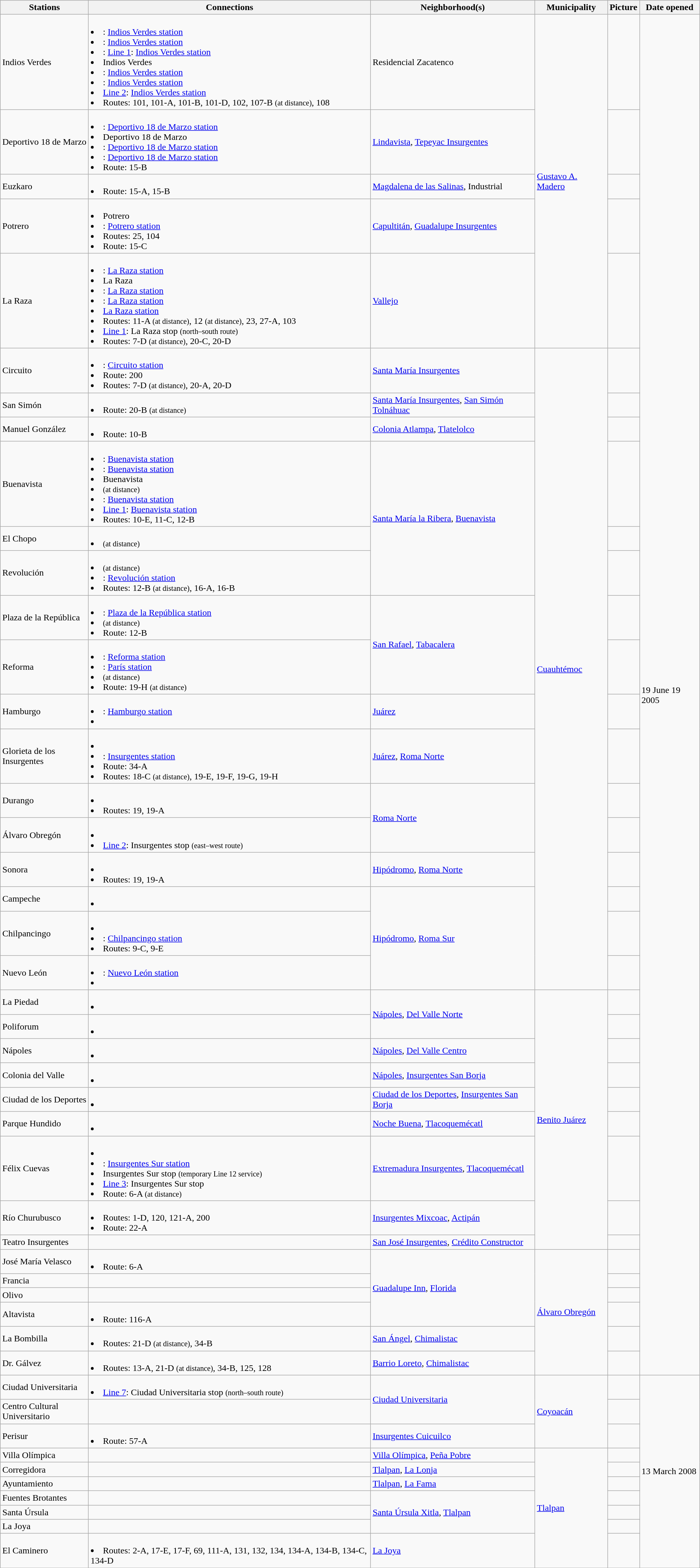<table class="wikitable">
<tr>
<th width="150px">Stations</th>
<th>Connections</th>
<th>Neighborhood(s)</th>
<th>Municipality</th>
<th>Picture</th>
<th>Date opened</th>
</tr>
<tr>
<td> Indios Verdes</td>
<td><br><li> : <a href='#'>Indios Verdes station</a></li>
<li> : <a href='#'>Indios Verdes station</a></li>
<li> : <a href='#'>Line 1</a>: <a href='#'>Indios Verdes station</a></li>
<li> Indios Verdes</li>
<li> : <a href='#'>Indios Verdes station</a></li>
<li> : <a href='#'>Indios Verdes station</a></li>
<li>  <a href='#'>Line 2</a>: <a href='#'>Indios Verdes station</a></li>
<li> Routes: 101, 101-A, 101-B, 101-D, 102, 107-B <small>(at distance)</small>, 108</td>
<td>Residencial Zacatenco</td>
<td rowspan=5><a href='#'>Gustavo A. Madero</a></td>
<td></td>
<td rowspan=36>19 June 19 2005</td>
</tr>
<tr>
<td> Deportivo 18 de Marzo</td>
<td><br><li> : <a href='#'>Deportivo 18 de Marzo station</a></li>
<li> Deportivo 18 de Marzo</li>
<li> : <a href='#'>Deportivo 18 de Marzo station</a></li>
<li> : <a href='#'>Deportivo 18 de Marzo station</a></li>
<li> Route: 15-B</td>
<td><a href='#'>Lindavista</a>, <a href='#'>Tepeyac Insurgentes</a></td>
<td></td>
</tr>
<tr>
<td> Euzkaro</td>
<td><br><li> Route: 15-A, 15-B</td>
<td><a href='#'>Magdalena de las Salinas</a>, Industrial</td>
<td></td>
</tr>
<tr>
<td> Potrero</td>
<td><br><li> Potrero</li>
<li> : <a href='#'>Potrero station</a></li>
<li> Routes: 25, 104</li>
<li> Route: 15-C</td>
<td><a href='#'>Capultitán</a>, <a href='#'>Guadalupe Insurgentes</a></td>
<td></td>
</tr>
<tr>
<td> La Raza</td>
<td><br><li> : <a href='#'>La Raza station</a></li>
<li> La Raza</li>
<li> : <a href='#'>La Raza station</a></li>
<li> : <a href='#'>La Raza station</a></li>
<li>  <a href='#'>La Raza station</a></li>
<li> Routes: 11-A <small>(at distance)</small>, 12 <small>(at distance)</small>, 23, 27-A, 103</li>
<li> <a href='#'>Line 1</a>: La Raza stop <small>(north–south route)</small></li>
<li> Routes: 7-D <small>(at distance)</small>, 20-C, 20-D</td>
<td><a href='#'>Vallejo</a></td>
<td></td>
</tr>
<tr>
<td> Circuito</td>
<td><br><li> : <a href='#'>Circuito station</a></li>
<li> Route: 200</li>
<li> Routes: 7-D <small>(at distance)</small>, 20-A, 20-D</td>
<td><a href='#'>Santa María Insurgentes</a></td>
<td rowspan=16><a href='#'>Cuauhtémoc</a></td>
<td></td>
</tr>
<tr>
<td> San Simón</td>
<td><br><li> Route: 20-B <small>(at distance)</small></td>
<td><a href='#'>Santa María Insurgentes</a>, <a href='#'>San Simón Tolnáhuac</a></td>
<td></td>
</tr>
<tr>
<td> Manuel González</td>
<td><br><li> Route: 10-B</td>
<td><a href='#'>Colonia Atlampa</a>, <a href='#'>Tlatelolco</a></td>
<td></td>
</tr>
<tr>
<td> Buenavista</td>
<td><br><li> : <a href='#'>Buenavista station</a></li>
<li> : <a href='#'>Buenavista station</a></li>
<li> Buenavista</li>
<li> <small>(at distance)</small></li>
<li> : <a href='#'>Buenavista station</a></li>
<li> <a href='#'>Line 1</a>: <a href='#'>Buenavista station</a></li>
<li> Routes: 10-E, 11-C, 12-B</td>
<td rowspan=3><a href='#'>Santa María la Ribera</a>, <a href='#'>Buenavista</a></td>
<td></td>
</tr>
<tr>
<td> El Chopo</td>
<td><br><li> <small>(at distance)</small></td>
<td></td>
</tr>
<tr>
<td> Revolución</td>
<td><br><li> <small>(at distance)</small></li>
<li> : <a href='#'>Revolución station</a></li>
<li> Routes: 12-B <small>(at distance)</small>, 16-A, 16-B</td>
<td></td>
</tr>
<tr>
<td> Plaza de la República</td>
<td><br><li> : <a href='#'>Plaza de la República station</a></li>
<li> <small>(at distance)</small></li>
<li> Route: 12-B</td>
<td rowspan=2><a href='#'>San Rafael</a>, <a href='#'>Tabacalera</a></td>
<td></td>
</tr>
<tr>
<td> Reforma</td>
<td><br><li> : <a href='#'>Reforma station</a></li>
<li> : <a href='#'>París station</a></li>
<li> <small>(at distance)</small></li>
<li> Route: 19-H <small>(at distance)</small></td>
<td></td>
</tr>
<tr>
<td> Hamburgo</td>
<td><br><li> :  <a href='#'>Hamburgo station</a></li>
<li></td>
<td><a href='#'>Juárez</a></td>
<td></td>
</tr>
<tr>
<td> Glorieta de los Insurgentes</td>
<td><br><li></li>
<li> : <a href='#'>Insurgentes station</a></li>
<li> Route: 34-A</li>
<li> Routes: 18-C <small>(at distance)</small>, 19-E, 19-F, 19-G, 19-H</td>
<td><a href='#'>Juárez</a>, <a href='#'>Roma Norte</a></td>
<td></td>
</tr>
<tr>
<td> Durango</td>
<td><br><li></li>
<li> Routes: 19, 19-A</td>
<td rowspan=2><a href='#'>Roma Norte</a></td>
<td></td>
</tr>
<tr>
<td> Álvaro Obregón</td>
<td><br><li></li>
<li> <a href='#'>Line 2</a>: Insurgentes stop <small>(east–west route)</small></td>
<td></td>
</tr>
<tr>
<td> Sonora</td>
<td><br><li></li>
<li> Routes: 19, 19-A</td>
<td><a href='#'>Hipódromo</a>, <a href='#'>Roma Norte</a></td>
<td></td>
</tr>
<tr>
<td> Campeche</td>
<td><br><li></td>
<td rowspan=3><a href='#'>Hipódromo</a>, <a href='#'>Roma Sur</a></td>
<td></td>
</tr>
<tr>
<td> Chilpancingo</td>
<td><br><li></li>
<li> : <a href='#'>Chilpancingo station</a></li>
<li> Routes: 9-C, 9-E</td>
<td></td>
</tr>
<tr>
<td> Nuevo León</td>
<td><br><li> : <a href='#'>Nuevo León station</a></li>
<li></td>
<td></td>
</tr>
<tr>
<td> La Piedad</td>
<td><br><li></td>
<td rowspan=2><a href='#'>Nápoles</a>, <a href='#'>Del Valle Norte</a></td>
<td rowspan=9><a href='#'>Benito Juárez</a></td>
<td></td>
</tr>
<tr>
<td> Poliforum</td>
<td><br><li></td>
<td></td>
</tr>
<tr>
<td> Nápoles</td>
<td><br><li></td>
<td><a href='#'>Nápoles</a>, <a href='#'>Del Valle Centro</a></td>
<td></td>
</tr>
<tr>
<td> Colonia del Valle</td>
<td><br><li></td>
<td><a href='#'>Nápoles</a>, <a href='#'>Insurgentes San Borja</a></td>
<td></td>
</tr>
<tr>
<td> Ciudad de los Deportes</td>
<td><br><li></td>
<td><a href='#'>Ciudad de los Deportes</a>, <a href='#'>Insurgentes San Borja</a></td>
<td></td>
</tr>
<tr>
<td> Parque Hundido</td>
<td><br><li></td>
<td><a href='#'>Noche Buena</a>, <a href='#'>Tlacoquemécatl</a></td>
<td></td>
</tr>
<tr>
<td> Félix Cuevas</td>
<td><br><li></li>
<li> : <a href='#'>Insurgentes Sur station</a></li>
<li> Insurgentes Sur stop <small>(temporary Line 12 service)</small></li>
<li> <a href='#'>Line 3</a>: Insurgentes Sur stop</li>
<li> Route: 6-A <small>(at distance)</small></td>
<td><a href='#'>Extremadura Insurgentes</a>, <a href='#'>Tlacoquemécatl</a></td>
<td></td>
</tr>
<tr>
<td> Río Churubusco</td>
<td><br><li> Routes: 1-D, 120, 121-A, 200</li>
<li> Route: 22-A</td>
<td><a href='#'>Insurgentes Mixcoac</a>, <a href='#'>Actipán</a></td>
<td></td>
</tr>
<tr>
<td> Teatro Insurgentes</td>
<td></td>
<td><a href='#'>San José Insurgentes</a>, <a href='#'>Crédito Constructor</a></td>
<td></td>
</tr>
<tr>
<td> José María Velasco</td>
<td><br><li> Route: 6-A</td>
<td rowspan=4><a href='#'>Guadalupe Inn</a>, <a href='#'>Florida</a></td>
<td rowspan=6><a href='#'>Álvaro Obregón</a></td>
<td></td>
</tr>
<tr>
<td> Francia</td>
<td></td>
<td></td>
</tr>
<tr>
<td> Olivo</td>
<td></td>
<td></td>
</tr>
<tr>
<td> Altavista</td>
<td><br><li> Route: 116-A</td>
<td></td>
</tr>
<tr>
<td> La Bombilla</td>
<td><br><li> Routes: 21-D <small>(at distance)</small>, 34-B</td>
<td><a href='#'>San Ángel</a>, <a href='#'>Chimalistac</a></td>
<td></td>
</tr>
<tr>
<td> Dr. Gálvez</td>
<td><br><li> Routes: 13-A, 21-D <small>(at distance)</small>, 34-B, 125, 128</td>
<td><a href='#'>Barrio Loreto</a>, <a href='#'>Chimalistac</a></td>
<td></td>
</tr>
<tr>
<td> Ciudad Universitaria</td>
<td><br><li> <a href='#'>Line 7</a>: Ciudad Universitaria stop <small>(north–south route)</small></td>
<td rowspan=2><a href='#'>Ciudad Universitaria</a></td>
<td rowspan=3><a href='#'>Coyoacán</a></td>
<td></td>
<td rowspan=10>13 March 2008</td>
</tr>
<tr>
<td> Centro Cultural Universitario</td>
<td></td>
<td></td>
</tr>
<tr>
<td> Perisur</td>
<td><br><li> Route: 57-A</td>
<td><a href='#'>Insurgentes Cuicuilco</a></td>
<td></td>
</tr>
<tr>
<td> Villa Olímpica</td>
<td></td>
<td><a href='#'>Villa Olímpica</a>, <a href='#'>Peña Pobre</a></td>
<td rowspan=7><a href='#'>Tlalpan</a></td>
<td></td>
</tr>
<tr>
<td> Corregidora</td>
<td></td>
<td><a href='#'>Tlalpan</a>, <a href='#'>La Lonja</a></td>
<td></td>
</tr>
<tr>
<td> Ayuntamiento</td>
<td></td>
<td><a href='#'>Tlalpan</a>, <a href='#'>La Fama</a></td>
<td></td>
</tr>
<tr>
<td> Fuentes Brotantes</td>
<td></td>
<td rowspan=3><a href='#'>Santa Úrsula Xitla</a>, <a href='#'>Tlalpan</a></td>
<td></td>
</tr>
<tr>
<td> Santa Úrsula</td>
<td></td>
<td></td>
</tr>
<tr>
<td> La Joya</td>
<td></td>
<td></td>
</tr>
<tr>
<td> El Caminero</td>
<td><br><li> Routes: 2-A, 17-E, 17-F, 69, 111-A, 131, 132, 134, 134-A, 134-B, 134-C, 134-D</td>
<td><a href='#'>La Joya</a></td>
<td></td>
</tr>
<tr>
</tr>
</table>
